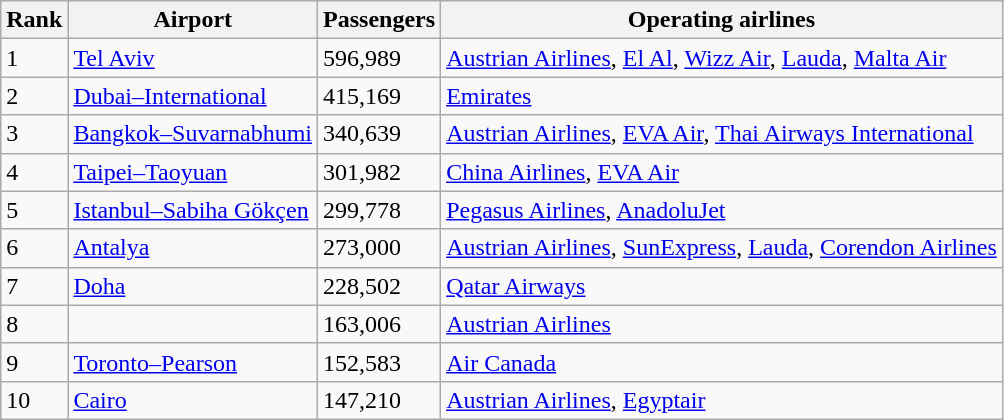<table class="wikitable" width= style="font-size:95%; float:right">
<tr>
<th>Rank</th>
<th>Airport</th>
<th>Passengers</th>
<th>Operating airlines</th>
</tr>
<tr>
<td>1</td>
<td> <a href='#'>Tel Aviv</a></td>
<td>596,989</td>
<td><a href='#'>Austrian Airlines</a>, <a href='#'>El Al</a>, <a href='#'>Wizz Air</a>, <a href='#'>Lauda</a>, <a href='#'>Malta Air</a></td>
</tr>
<tr>
<td>2</td>
<td> <a href='#'>Dubai–International</a></td>
<td>415,169</td>
<td><a href='#'>Emirates</a></td>
</tr>
<tr>
<td>3</td>
<td> <a href='#'>Bangkok–Suvarnabhumi</a></td>
<td>340,639</td>
<td><a href='#'>Austrian Airlines</a>, <a href='#'>EVA Air</a>, <a href='#'>Thai Airways International</a></td>
</tr>
<tr>
<td>4</td>
<td> <a href='#'>Taipei–Taoyuan</a></td>
<td>301,982</td>
<td><a href='#'>China Airlines</a>, <a href='#'>EVA Air</a></td>
</tr>
<tr>
<td>5</td>
<td> <a href='#'>Istanbul–Sabiha Gökçen</a></td>
<td>299,778</td>
<td><a href='#'>Pegasus Airlines</a>, <a href='#'>AnadoluJet</a></td>
</tr>
<tr>
<td>6</td>
<td> <a href='#'>Antalya</a></td>
<td>273,000</td>
<td><a href='#'>Austrian Airlines</a>, <a href='#'>SunExpress</a>, <a href='#'>Lauda</a>, <a href='#'>Corendon Airlines</a></td>
</tr>
<tr>
<td>7</td>
<td> <a href='#'>Doha</a></td>
<td>228,502</td>
<td><a href='#'>Qatar Airways</a></td>
</tr>
<tr>
<td>8</td>
<td></td>
<td>163,006</td>
<td><a href='#'>Austrian Airlines</a></td>
</tr>
<tr>
<td>9</td>
<td> <a href='#'>Toronto–Pearson</a></td>
<td>152,583</td>
<td><a href='#'>Air Canada</a></td>
</tr>
<tr>
<td>10</td>
<td> <a href='#'>Cairo</a></td>
<td>147,210</td>
<td><a href='#'>Austrian Airlines</a>, <a href='#'>Egyptair</a></td>
</tr>
</table>
